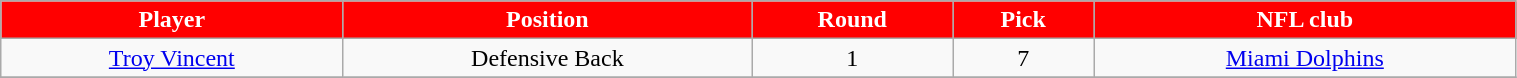<table class="wikitable" width="80%">
<tr align="center"  style="background:red;color:#FFFFFF;">
<td><strong>Player</strong></td>
<td><strong>Position</strong></td>
<td><strong>Round</strong></td>
<td><strong>Pick</strong></td>
<td><strong>NFL club</strong></td>
</tr>
<tr align="center" bgcolor="">
<td><a href='#'>Troy Vincent</a></td>
<td>Defensive Back</td>
<td>1</td>
<td>7</td>
<td><a href='#'>Miami Dolphins</a></td>
</tr>
<tr align="center" bgcolor="">
</tr>
</table>
